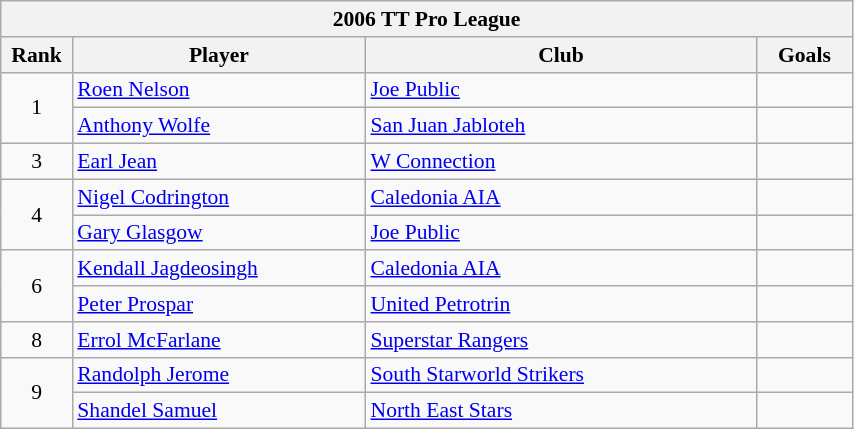<table class="collapsible wikitable collapsed" width=45%; style="font-size:90%;">
<tr>
<th colspan="4">2006 TT Pro League</th>
</tr>
<tr>
<th width=1%>Rank</th>
<th width=15%>Player</th>
<th width=20%>Club</th>
<th width=3%>Goals</th>
</tr>
<tr>
<td rowspan=2 align=center>1</td>
<td> <a href='#'>Roen Nelson</a></td>
<td><a href='#'>Joe Public</a></td>
<td></td>
</tr>
<tr>
<td> <a href='#'>Anthony Wolfe</a></td>
<td><a href='#'>San Juan Jabloteh</a></td>
<td></td>
</tr>
<tr>
<td rowspan=1 align=center>3</td>
<td> <a href='#'>Earl Jean</a></td>
<td><a href='#'>W Connection</a></td>
<td></td>
</tr>
<tr>
<td rowspan=2 align=center>4</td>
<td> <a href='#'>Nigel Codrington</a></td>
<td><a href='#'>Caledonia AIA</a></td>
<td></td>
</tr>
<tr>
<td> <a href='#'>Gary Glasgow</a></td>
<td><a href='#'>Joe Public</a></td>
<td></td>
</tr>
<tr>
<td rowspan=2 align=center>6</td>
<td> <a href='#'>Kendall Jagdeosingh</a></td>
<td><a href='#'>Caledonia AIA</a></td>
<td></td>
</tr>
<tr>
<td> <a href='#'>Peter Prospar</a></td>
<td><a href='#'>United Petrotrin</a></td>
<td></td>
</tr>
<tr>
<td rowspan=1 align=center>8</td>
<td> <a href='#'>Errol McFarlane</a></td>
<td><a href='#'>Superstar Rangers</a></td>
<td></td>
</tr>
<tr>
<td rowspan=2 align=center>9</td>
<td> <a href='#'>Randolph Jerome</a></td>
<td><a href='#'>South Starworld Strikers</a></td>
<td></td>
</tr>
<tr>
<td> <a href='#'>Shandel Samuel</a></td>
<td><a href='#'>North East Stars</a></td>
<td></td>
</tr>
</table>
